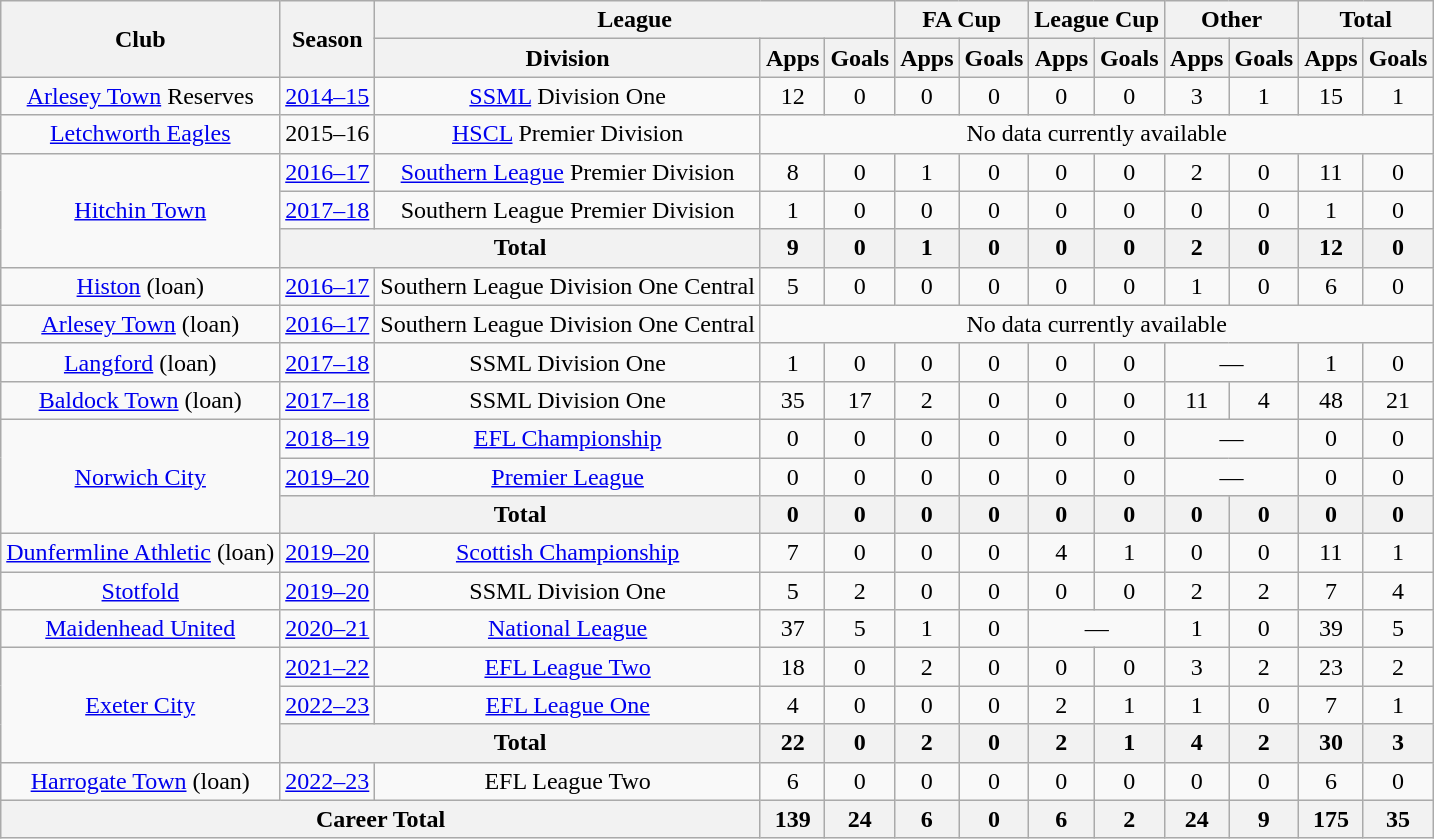<table class="wikitable" style="text-align: center">
<tr>
<th rowspan="2">Club</th>
<th rowspan="2">Season</th>
<th colspan="3">League</th>
<th colspan="2">FA Cup</th>
<th colspan="2">League Cup</th>
<th colspan="2">Other</th>
<th colspan="2">Total</th>
</tr>
<tr>
<th>Division</th>
<th>Apps</th>
<th>Goals</th>
<th>Apps</th>
<th>Goals</th>
<th>Apps</th>
<th>Goals</th>
<th>Apps</th>
<th>Goals</th>
<th>Apps</th>
<th>Goals</th>
</tr>
<tr>
<td><a href='#'>Arlesey Town</a> Reserves</td>
<td><a href='#'>2014–15</a></td>
<td><a href='#'>SSML</a> Division One</td>
<td>12</td>
<td>0</td>
<td>0</td>
<td>0</td>
<td>0</td>
<td>0</td>
<td>3</td>
<td>1</td>
<td>15</td>
<td>1</td>
</tr>
<tr>
<td><a href='#'>Letchworth Eagles</a></td>
<td>2015–16</td>
<td><a href='#'>HSCL</a> Premier Division</td>
<td colspan="10">No data currently available</td>
</tr>
<tr>
<td rowspan="3"><a href='#'>Hitchin Town</a></td>
<td><a href='#'>2016–17</a></td>
<td><a href='#'>Southern League</a> Premier Division</td>
<td>8</td>
<td>0</td>
<td>1</td>
<td>0</td>
<td>0</td>
<td>0</td>
<td>2</td>
<td>0</td>
<td>11</td>
<td>0</td>
</tr>
<tr>
<td><a href='#'>2017–18</a></td>
<td>Southern League Premier Division</td>
<td>1</td>
<td>0</td>
<td>0</td>
<td>0</td>
<td>0</td>
<td>0</td>
<td>0</td>
<td>0</td>
<td>1</td>
<td>0</td>
</tr>
<tr>
<th colspan="2">Total</th>
<th>9</th>
<th>0</th>
<th>1</th>
<th>0</th>
<th>0</th>
<th>0</th>
<th>2</th>
<th>0</th>
<th>12</th>
<th>0</th>
</tr>
<tr>
<td><a href='#'>Histon</a> (loan)</td>
<td><a href='#'>2016–17</a></td>
<td>Southern League Division One Central</td>
<td>5</td>
<td>0</td>
<td>0</td>
<td>0</td>
<td>0</td>
<td>0</td>
<td>1</td>
<td>0</td>
<td>6</td>
<td>0</td>
</tr>
<tr>
<td><a href='#'>Arlesey Town</a> (loan)</td>
<td><a href='#'>2016–17</a></td>
<td>Southern League Division One Central</td>
<td colspan="10">No data currently available</td>
</tr>
<tr>
<td><a href='#'>Langford</a> (loan)</td>
<td><a href='#'>2017–18</a></td>
<td>SSML Division One</td>
<td>1</td>
<td>0</td>
<td>0</td>
<td>0</td>
<td>0</td>
<td>0</td>
<td colspan=2>—</td>
<td>1</td>
<td>0</td>
</tr>
<tr>
<td><a href='#'>Baldock Town</a> (loan)</td>
<td><a href='#'>2017–18</a></td>
<td>SSML Division One</td>
<td>35</td>
<td>17</td>
<td>2</td>
<td>0</td>
<td>0</td>
<td>0</td>
<td>11</td>
<td>4</td>
<td>48</td>
<td>21</td>
</tr>
<tr>
<td rowspan="3"><a href='#'>Norwich City</a></td>
<td><a href='#'>2018–19</a></td>
<td><a href='#'>EFL Championship</a></td>
<td>0</td>
<td>0</td>
<td>0</td>
<td>0</td>
<td>0</td>
<td>0</td>
<td colspan=2>—</td>
<td>0</td>
<td>0</td>
</tr>
<tr>
<td><a href='#'>2019–20</a></td>
<td><a href='#'>Premier League</a></td>
<td>0</td>
<td>0</td>
<td>0</td>
<td>0</td>
<td>0</td>
<td>0</td>
<td colspan=2>—</td>
<td>0</td>
<td>0</td>
</tr>
<tr>
<th colspan="2">Total</th>
<th>0</th>
<th>0</th>
<th>0</th>
<th>0</th>
<th>0</th>
<th>0</th>
<th>0</th>
<th>0</th>
<th>0</th>
<th>0</th>
</tr>
<tr>
<td><a href='#'>Dunfermline Athletic</a> (loan)</td>
<td><a href='#'>2019–20</a></td>
<td><a href='#'>Scottish Championship</a></td>
<td>7</td>
<td>0</td>
<td>0</td>
<td>0</td>
<td>4</td>
<td>1</td>
<td>0</td>
<td>0</td>
<td>11</td>
<td>1</td>
</tr>
<tr>
<td><a href='#'>Stotfold</a></td>
<td><a href='#'>2019–20</a></td>
<td>SSML Division One</td>
<td>5</td>
<td>2</td>
<td>0</td>
<td>0</td>
<td>0</td>
<td>0</td>
<td>2</td>
<td>2</td>
<td>7</td>
<td>4</td>
</tr>
<tr>
<td><a href='#'>Maidenhead United</a></td>
<td><a href='#'>2020–21</a></td>
<td><a href='#'>National League</a></td>
<td>37</td>
<td>5</td>
<td>1</td>
<td>0</td>
<td colspan=2>—</td>
<td>1</td>
<td>0</td>
<td>39</td>
<td>5</td>
</tr>
<tr>
<td rowspan="3"><a href='#'>Exeter City</a></td>
<td><a href='#'>2021–22</a></td>
<td><a href='#'>EFL League Two</a></td>
<td>18</td>
<td>0</td>
<td>2</td>
<td>0</td>
<td>0</td>
<td>0</td>
<td>3</td>
<td>2</td>
<td>23</td>
<td>2</td>
</tr>
<tr>
<td><a href='#'>2022–23</a></td>
<td><a href='#'>EFL League One</a></td>
<td>4</td>
<td>0</td>
<td>0</td>
<td>0</td>
<td>2</td>
<td>1</td>
<td>1</td>
<td>0</td>
<td>7</td>
<td>1</td>
</tr>
<tr>
<th colspan="2">Total</th>
<th>22</th>
<th>0</th>
<th>2</th>
<th>0</th>
<th>2</th>
<th>1</th>
<th>4</th>
<th>2</th>
<th>30</th>
<th>3</th>
</tr>
<tr>
<td><a href='#'>Harrogate Town</a> (loan)</td>
<td><a href='#'>2022–23</a></td>
<td>EFL League Two</td>
<td>6</td>
<td>0</td>
<td>0</td>
<td>0</td>
<td>0</td>
<td>0</td>
<td>0</td>
<td>0</td>
<td>6</td>
<td>0</td>
</tr>
<tr>
<th colspan="3">Career Total</th>
<th>139</th>
<th>24</th>
<th>6</th>
<th>0</th>
<th>6</th>
<th>2</th>
<th>24</th>
<th>9</th>
<th>175</th>
<th>35</th>
</tr>
</table>
